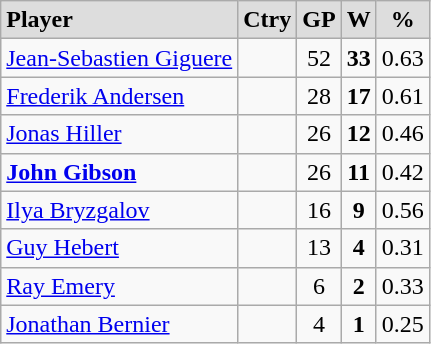<table class="wikitable">
<tr align="center" style="font-weight:bold; background-color:#dddddd;" |>
<td align="left">Player</td>
<td>Ctry</td>
<td>GP</td>
<td>W</td>
<td>%</td>
</tr>
<tr align="center">
<td align="left"><a href='#'>Jean-Sebastien Giguere</a></td>
<td></td>
<td>52</td>
<td><strong>33</strong></td>
<td>0.63</td>
</tr>
<tr align="center">
<td align="left"><a href='#'>Frederik Andersen</a></td>
<td></td>
<td>28</td>
<td><strong>17</strong></td>
<td>0.61</td>
</tr>
<tr align="center">
<td align="left"><a href='#'>Jonas Hiller</a></td>
<td></td>
<td>26</td>
<td><strong>12</strong></td>
<td>0.46</td>
</tr>
<tr align="center">
<td align="left"><strong><a href='#'>John Gibson</a></strong></td>
<td></td>
<td>26</td>
<td><strong>11</strong></td>
<td>0.42</td>
</tr>
<tr align="center">
<td align="left"><a href='#'>Ilya Bryzgalov</a></td>
<td></td>
<td>16</td>
<td><strong>9</strong></td>
<td>0.56</td>
</tr>
<tr align="center">
<td align="left"><a href='#'>Guy Hebert</a></td>
<td></td>
<td>13</td>
<td><strong>4</strong></td>
<td>0.31</td>
</tr>
<tr align="center">
<td align="left"><a href='#'>Ray Emery</a></td>
<td></td>
<td>6</td>
<td><strong>2</strong></td>
<td>0.33</td>
</tr>
<tr align="center">
<td align="left"><a href='#'>Jonathan Bernier</a></td>
<td></td>
<td>4</td>
<td><strong>1</strong></td>
<td>0.25</td>
</tr>
</table>
